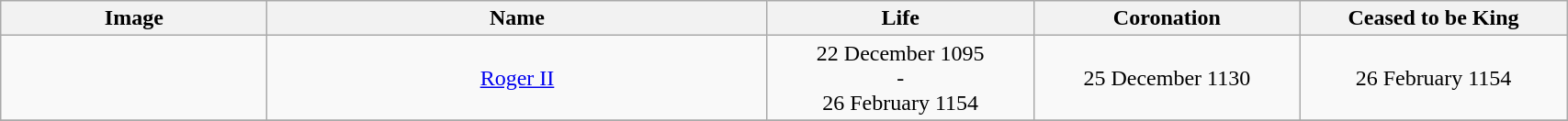<table width=90% class="wikitable">
<tr>
<th width=8%>Image</th>
<th width=15%>Name</th>
<th width=8%>Life</th>
<th width=8%>Coronation</th>
<th width=8%>Ceased to be King</th>
</tr>
<tr>
<td align="center"></td>
<td align="center"><a href='#'>Roger II</a></td>
<td align="center">22 December 1095<br>-<br>26 February 1154</td>
<td align="center">25 December 1130</td>
<td align="center">26 February 1154</td>
</tr>
<tr>
</tr>
</table>
